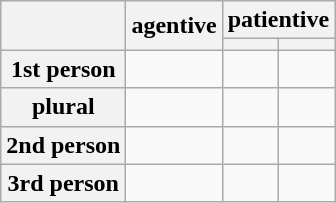<table class="wikitable">
<tr>
<th rowspan="2"></th>
<th rowspan="2">agentive</th>
<th colspan="2">patientive</th>
</tr>
<tr>
<th></th>
<th></th>
</tr>
<tr>
<th>1st person</th>
<td></td>
<td></td>
<td></td>
</tr>
<tr>
<th>plural</th>
<td></td>
<td></td>
<td></td>
</tr>
<tr>
<th>2nd person</th>
<td></td>
<td></td>
<td></td>
</tr>
<tr>
<th>3rd person</th>
<td></td>
<td></td>
<td></td>
</tr>
</table>
